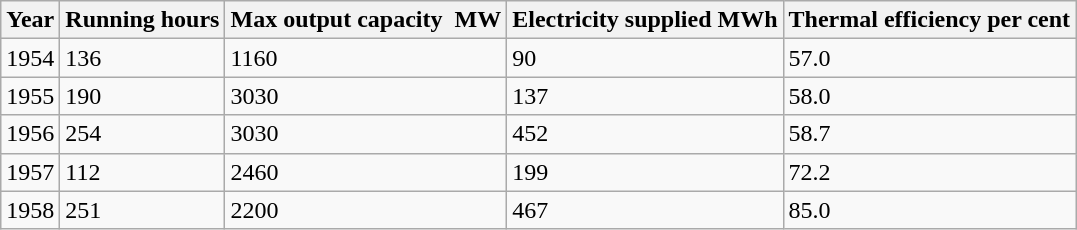<table class="wikitable">
<tr>
<th>Year</th>
<th>Running hours</th>
<th>Max output capacity  MW</th>
<th>Electricity supplied MWh</th>
<th>Thermal efficiency per cent</th>
</tr>
<tr>
<td>1954</td>
<td>136</td>
<td>1160</td>
<td>90</td>
<td>57.0</td>
</tr>
<tr>
<td>1955</td>
<td>190</td>
<td>3030</td>
<td>137</td>
<td>58.0</td>
</tr>
<tr>
<td>1956</td>
<td>254</td>
<td>3030</td>
<td>452</td>
<td>58.7</td>
</tr>
<tr>
<td>1957</td>
<td>112</td>
<td>2460</td>
<td>199</td>
<td>72.2</td>
</tr>
<tr>
<td>1958</td>
<td>251</td>
<td>2200</td>
<td>467</td>
<td>85.0</td>
</tr>
</table>
